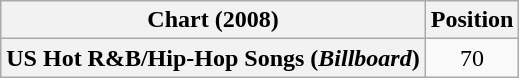<table class="wikitable plainrowheaders" style="text-align:center">
<tr>
<th scope="col">Chart (2008)</th>
<th scope="col">Position</th>
</tr>
<tr>
<th scope="row">US Hot R&B/Hip-Hop Songs (<em>Billboard</em>)</th>
<td>70</td>
</tr>
</table>
